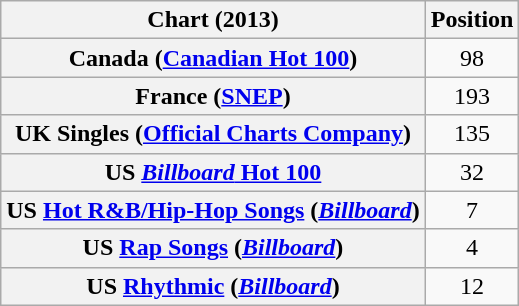<table class="wikitable sortable plainrowheaders" style="text-align:center">
<tr>
<th scope="col">Chart (2013)</th>
<th scope="col">Position</th>
</tr>
<tr>
<th scope="row">Canada (<a href='#'>Canadian Hot 100</a>)</th>
<td align="center">98</td>
</tr>
<tr>
<th scope="row">France (<a href='#'>SNEP</a>)</th>
<td align="center">193</td>
</tr>
<tr>
<th scope="row">UK Singles (<a href='#'>Official Charts Company</a>)</th>
<td align="center">135</td>
</tr>
<tr>
<th scope="row">US <a href='#'><em>Billboard</em> Hot 100</a></th>
<td style="text-align:center;">32</td>
</tr>
<tr>
<th scope="row">US <a href='#'>Hot R&B/Hip-Hop Songs</a> (<em><a href='#'>Billboard</a></em>)</th>
<td style="text-align:center;">7</td>
</tr>
<tr>
<th scope="row">US <a href='#'>Rap Songs</a> (<em><a href='#'>Billboard</a></em>)</th>
<td style="text-align:center;">4</td>
</tr>
<tr>
<th scope="row">US <a href='#'>Rhythmic</a> (<em><a href='#'>Billboard</a></em>)</th>
<td style="text-align:center;">12</td>
</tr>
</table>
